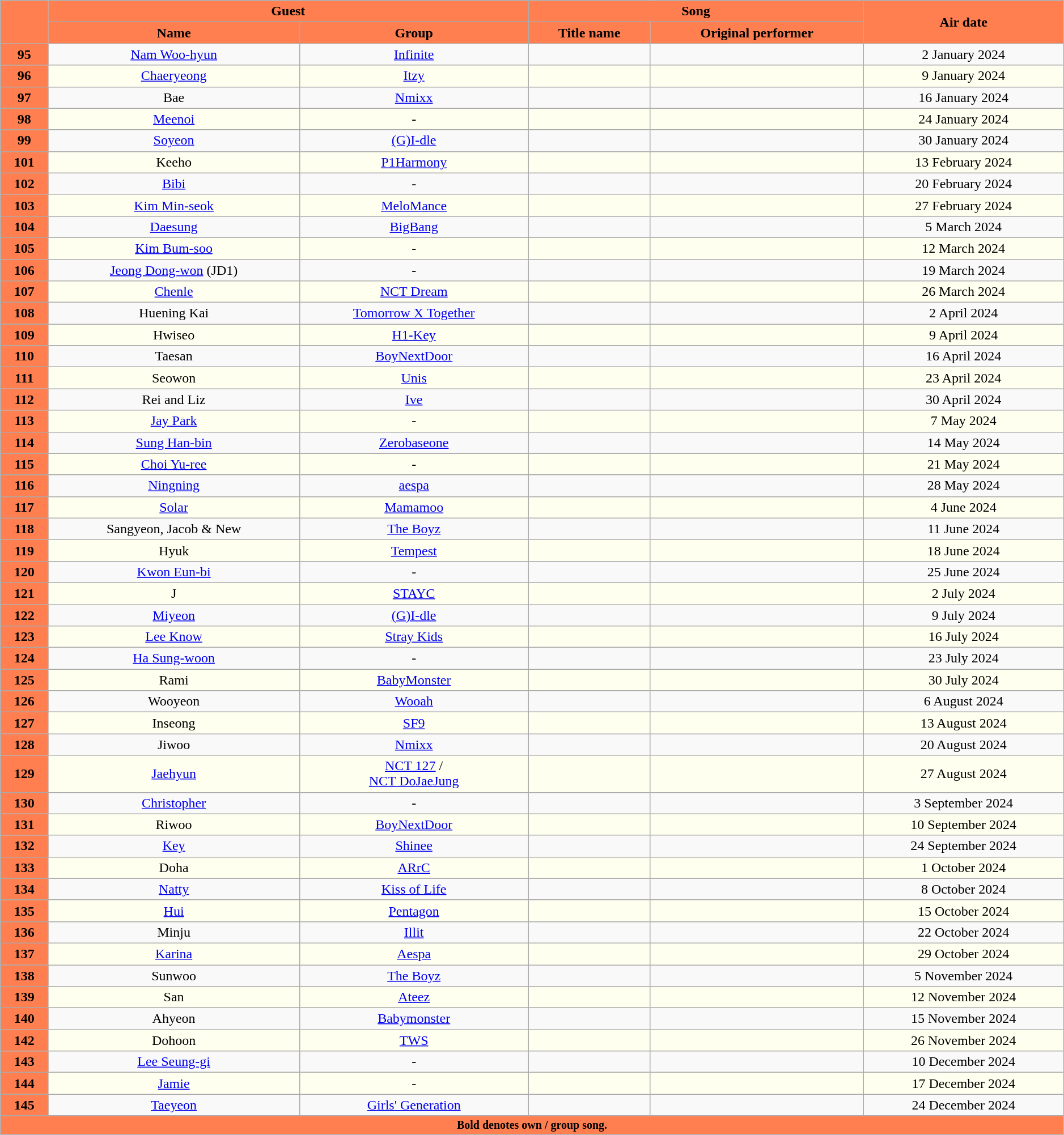<table class="wikitable sortable plainrowheaders" style="text-align:center; clear:both; text-align:center; width:99%">
<tr>
<th rowspan="2" style="background:#FF7F50"></th>
<th colspan="2" style="background:#FF7F50">Guest</th>
<th colspan="2" style="background:#FF7F50">Song</th>
<th rowspan="2" style="background:#FF7F50">Air date</th>
</tr>
<tr>
<th scope="col" style="background:#FF7F50">Name</th>
<th scope="col" style="background:#FF7F50">Group</th>
<th scope="col" class="unsortable" style="background:#FF7F50">Title name</th>
<th scope="col" class="unsortable" style="background:#FF7F50">Original performer</th>
</tr>
<tr>
<th style=background:#FF7F50>95</th>
<td><a href='#'>Nam Woo-hyun</a></td>
<td><a href='#'>Infinite</a></td>
<td></td>
<td></td>
<td>2 January 2024</td>
</tr>
<tr>
<th style=background:#FF7F50>96</th>
<td style=background:#FFFFF0><a href='#'>Chaeryeong</a></td>
<td style=background:#FFFFF0><a href='#'>Itzy</a></td>
<td style=background:#FFFFF0></td>
<td style=background:#FFFFF0></td>
<td style=background:#FFFFF0>9 January 2024</td>
</tr>
<tr>
<th style=background:#FF7F50>97</th>
<td>Bae</td>
<td><a href='#'>Nmixx</a></td>
<td></td>
<td></td>
<td>16 January 2024</td>
</tr>
<tr>
<th style=background:#FF7F50>98</th>
<td style=background:#FFFFF0><a href='#'>Meenoi</a></td>
<td style=background:#FFFFF0>-</td>
<td style=background:#FFFFF0></td>
<td style=background:#FFFFF0></td>
<td style=background:#FFFFF0>24 January 2024</td>
</tr>
<tr>
<th style=background:#FF7F50>99</th>
<td><a href='#'>Soyeon</a></td>
<td><a href='#'>(G)I-dle</a></td>
<td></td>
<td></td>
<td>30 January 2024</td>
</tr>
<tr>
<th style=background:#FF7F50>101</th>
<td style=background:#FFFFF0>Keeho</td>
<td style=background:#FFFFF0><a href='#'>P1Harmony</a></td>
<td style=background:#FFFFF0></td>
<td style=background:#FFFFF0></td>
<td style=background:#FFFFF0>13 February 2024</td>
</tr>
<tr>
<th style=background:#FF7F50>102</th>
<td><a href='#'>Bibi</a></td>
<td>-</td>
<td></td>
<td></td>
<td>20 February 2024</td>
</tr>
<tr>
<th style=background:#FF7F50>103</th>
<td style=background:#FFFFF0><a href='#'>Kim Min-seok</a></td>
<td style=background:#FFFFF0><a href='#'>MeloMance</a></td>
<td style=background:#FFFFF0></td>
<td style=background:#FFFFF0></td>
<td style=background:#FFFFF0>27 February 2024</td>
</tr>
<tr>
<th style=background:#FF7F50>104</th>
<td><a href='#'>Daesung</a></td>
<td><a href='#'>BigBang</a></td>
<td></td>
<td></td>
<td>5 March 2024</td>
</tr>
<tr>
<th style=background:#FF7F50>105</th>
<td style=background:#FFFFF0><a href='#'>Kim Bum-soo</a></td>
<td style=background:#FFFFF0>-</td>
<td style=background:#FFFFF0></td>
<td style=background:#FFFFF0></td>
<td style=background:#FFFFF0>12 March 2024</td>
</tr>
<tr>
<th style=background:#FF7F50>106</th>
<td><a href='#'>Jeong Dong-won</a> (JD1)</td>
<td>-</td>
<td></td>
<td></td>
<td>19 March 2024</td>
</tr>
<tr>
<th style=background:#FF7F50>107</th>
<td style=background:#FFFFF0><a href='#'>Chenle</a></td>
<td style=background:#FFFFF0><a href='#'>NCT Dream</a></td>
<td style=background:#FFFFF0></td>
<td style=background:#FFFFF0></td>
<td style=background:#FFFFF0>26 March 2024</td>
</tr>
<tr>
<th style=background:#FF7F50>108</th>
<td>Huening Kai</td>
<td><a href='#'>Tomorrow X Together</a></td>
<td></td>
<td></td>
<td>2 April 2024</td>
</tr>
<tr>
<th style=background:#FF7F50>109</th>
<td style=background:#FFFFF0>Hwiseo</td>
<td style=background:#FFFFF0><a href='#'>H1-Key</a></td>
<td style=background:#FFFFF0></td>
<td style=background:#FFFFF0></td>
<td style=background:#FFFFF0>9 April 2024</td>
</tr>
<tr>
<th style=background:#FF7F50>110</th>
<td>Taesan</td>
<td><a href='#'>BoyNextDoor</a></td>
<td></td>
<td></td>
<td>16 April 2024</td>
</tr>
<tr>
<th style=background:#FF7F50>111</th>
<td style=background:#FFFFF0>Seowon</td>
<td style=background:#FFFFF0><a href='#'>Unis</a></td>
<td style=background:#FFFFF0></td>
<td style=background:#FFFFF0></td>
<td style=background:#FFFFF0>23 April 2024</td>
</tr>
<tr>
<th style=background:#FF7F50>112</th>
<td>Rei and Liz</td>
<td><a href='#'>Ive</a></td>
<td></td>
<td></td>
<td>30 April 2024</td>
</tr>
<tr>
<th style=background:#FF7F50>113</th>
<td style=background:#FFFFF0><a href='#'>Jay Park</a></td>
<td style=background:#FFFFF0>-</td>
<td style=background:#FFFFF0></td>
<td style=background:#FFFFF0></td>
<td style=background:#FFFFF0>7 May 2024</td>
</tr>
<tr>
<th style=background:#FF7F50>114</th>
<td><a href='#'>Sung Han-bin</a></td>
<td><a href='#'>Zerobaseone</a></td>
<td></td>
<td></td>
<td>14 May 2024</td>
</tr>
<tr>
<th style=background:#FF7F50>115</th>
<td style=background:#FFFFF0><a href='#'>Choi Yu-ree</a></td>
<td style=background:#FFFFF0>-</td>
<td style=background:#FFFFF0></td>
<td style=background:#FFFFF0></td>
<td style=background:#FFFFF0>21 May 2024</td>
</tr>
<tr>
<th style=background:#FF7F50>116</th>
<td><a href='#'>Ningning</a></td>
<td><a href='#'>aespa</a></td>
<td></td>
<td></td>
<td>28 May 2024</td>
</tr>
<tr>
<th style=background:#FF7F50>117</th>
<td style=background:#FFFFF0><a href='#'>Solar</a></td>
<td style=background:#FFFFF0><a href='#'>Mamamoo</a></td>
<td style=background:#FFFFF0></td>
<td style=background:#FFFFF0></td>
<td style=background:#FFFFF0>4 June 2024</td>
</tr>
<tr>
<th style=background:#FF7F50>118</th>
<td>Sangyeon, Jacob & New</td>
<td><a href='#'>The Boyz</a></td>
<td></td>
<td></td>
<td>11 June 2024</td>
</tr>
<tr>
<th style=background:#FF7F50>119</th>
<td style=background:#FFFFF0>Hyuk</td>
<td style=background:#FFFFF0><a href='#'>Tempest</a></td>
<td style=background:#FFFFF0></td>
<td style=background:#FFFFF0></td>
<td style=background:#FFFFF0>18 June 2024</td>
</tr>
<tr>
<th style=background:#FF7F50>120</th>
<td><a href='#'>Kwon Eun-bi</a></td>
<td>-</td>
<td></td>
<td></td>
<td>25 June 2024</td>
</tr>
<tr>
<th style=background:#FF7F50>121</th>
<td style=background:#FFFFF0>J</td>
<td style=background:#FFFFF0><a href='#'>STAYC</a></td>
<td style=background:#FFFFF0></td>
<td style=background:#FFFFF0></td>
<td style=background:#FFFFF0>2 July 2024</td>
</tr>
<tr>
<th style=background:#FF7F50>122</th>
<td><a href='#'>Miyeon</a></td>
<td><a href='#'>(G)I-dle</a></td>
<td></td>
<td></td>
<td>9 July 2024</td>
</tr>
<tr>
<th style=background:#FF7F50>123</th>
<td style=background:#FFFFF0><a href='#'>Lee Know</a></td>
<td style=background:#FFFFF0><a href='#'>Stray Kids</a></td>
<td style=background:#FFFFF0></td>
<td style=background:#FFFFF0></td>
<td style=background:#FFFFF0>16 July 2024</td>
</tr>
<tr>
<th style=background:#FF7F50>124</th>
<td><a href='#'>Ha Sung-woon</a></td>
<td>-</td>
<td></td>
<td></td>
<td>23 July 2024</td>
</tr>
<tr>
<th style=background:#FF7F50>125</th>
<td style=background:#FFFFF0>Rami</td>
<td style=background:#FFFFF0><a href='#'>BabyMonster</a></td>
<td style=background:#FFFFF0></td>
<td style=background:#FFFFF0></td>
<td style=background:#FFFFF0>30 July 2024</td>
</tr>
<tr>
<th style=background:#FF7F50>126</th>
<td>Wooyeon</td>
<td><a href='#'>Wooah</a></td>
<td></td>
<td></td>
<td>6 August 2024</td>
</tr>
<tr>
<th style=background:#FF7F50>127</th>
<td style=background:#FFFFF0>Inseong</td>
<td style=background:#FFFFF0><a href='#'>SF9</a></td>
<td style=background:#FFFFF0></td>
<td style=background:#FFFFF0></td>
<td style=background:#FFFFF0>13 August 2024</td>
</tr>
<tr>
<th style=background:#FF7F50>128</th>
<td>Jiwoo</td>
<td><a href='#'>Nmixx</a></td>
<td></td>
<td></td>
<td>20 August 2024</td>
</tr>
<tr>
<th style=background:#FF7F50>129</th>
<td style=background:#FFFFF0><a href='#'>Jaehyun</a></td>
<td style=background:#FFFFF0><a href='#'>NCT 127</a> /<br><a href='#'>NCT DoJaeJung</a></td>
<td style=background:#FFFFF0></td>
<td style=background:#FFFFF0></td>
<td style=background:#FFFFF0>27 August 2024</td>
</tr>
<tr>
<th style=background:#FF7F50>130</th>
<td><a href='#'>Christopher</a></td>
<td>-</td>
<td></td>
<td></td>
<td>3 September 2024</td>
</tr>
<tr>
<th style=background:#FF7F50>131</th>
<td style=background:#FFFFF0>Riwoo</td>
<td style=background:#FFFFF0><a href='#'>BoyNextDoor</a></td>
<td style=background:#FFFFF0></td>
<td style=background:#FFFFF0></td>
<td style=background:#FFFFF0>10 September 2024</td>
</tr>
<tr>
<th style=background:#FF7F50>132</th>
<td><a href='#'>Key</a></td>
<td><a href='#'>Shinee</a></td>
<td></td>
<td></td>
<td>24 September 2024</td>
</tr>
<tr>
<th style=background:#FF7F50>133</th>
<td style=background:#FFFFF0>Doha</td>
<td style=background:#FFFFF0><a href='#'>ARrC</a></td>
<td style=background:#FFFFF0></td>
<td style=background:#FFFFF0></td>
<td style=background:#FFFFF0>1 October 2024</td>
</tr>
<tr>
<th style=background:#FF7F50>134</th>
<td><a href='#'>Natty</a></td>
<td><a href='#'>Kiss of Life</a></td>
<td></td>
<td></td>
<td>8 October 2024</td>
</tr>
<tr>
<th style=background:#FF7F50>135</th>
<td style=background:#FFFFF0><a href='#'>Hui</a></td>
<td style=background:#FFFFF0><a href='#'>Pentagon</a></td>
<td style=background:#FFFFF0></td>
<td style=background:#FFFFF0></td>
<td style=background:#FFFFF0>15 October 2024</td>
</tr>
<tr>
<th style=background:#FF7F50>136</th>
<td>Minju</td>
<td><a href='#'>Illit</a></td>
<td></td>
<td></td>
<td>22 October 2024</td>
</tr>
<tr>
<th style=background:#FF7F50>137</th>
<td style=background:#FFFFF0><a href='#'>Karina</a></td>
<td style=background:#FFFFF0><a href='#'>Aespa</a></td>
<td style=background:#FFFFF0></td>
<td style=background:#FFFFF0></td>
<td style=background:#FFFFF0>29 October 2024</td>
</tr>
<tr>
<th style=background:#FF7F50>138</th>
<td>Sunwoo</td>
<td><a href='#'>The Boyz</a></td>
<td></td>
<td></td>
<td>5 November 2024</td>
</tr>
<tr>
<th style=background:#FF7F50>139</th>
<td style=background:#FFFFF0>San</td>
<td style=background:#FFFFF0><a href='#'>Ateez</a></td>
<td style=background:#FFFFF0></td>
<td style=background:#FFFFF0></td>
<td style=background:#FFFFF0>12 November 2024</td>
</tr>
<tr>
<th style=background:#FF7F50>140</th>
<td>Ahyeon</td>
<td><a href='#'>Babymonster</a></td>
<td></td>
<td></td>
<td>15 November 2024</td>
</tr>
<tr>
<th style=background:#FF7F50>142</th>
<td style=background:#FFFFF0>Dohoon</td>
<td style=background:#FFFFF0><a href='#'>TWS</a></td>
<td style=background:#FFFFF0></td>
<td style=background:#FFFFF0></td>
<td style=background:#FFFFF0>26 November 2024</td>
</tr>
<tr>
<th style=background:#FF7F50>143</th>
<td><a href='#'>Lee Seung-gi</a></td>
<td>-</td>
<td></td>
<td></td>
<td>10 December 2024</td>
</tr>
<tr>
<th style=background:#FF7F50>144</th>
<td style=background:#FFFFF0><a href='#'>Jamie</a></td>
<td style=background:#FFFFF0>-</td>
<td style=background:#FFFFF0></td>
<td style=background:#FFFFF0></td>
<td style=background:#FFFFF0>17 December 2024</td>
</tr>
<tr>
<th style=background:#FF7F50>145</th>
<td><a href='#'>Taeyeon</a></td>
<td><a href='#'>Girls' Generation</a></td>
<td></td>
<td></td>
<td>24 December 2024</td>
</tr>
<tr>
<th colspan="6" class="unsortable" style="text-align:center; background:#FF7F50; font-size:10pt;"><strong>Bold</strong> denotes own / group song.</th>
</tr>
</table>
